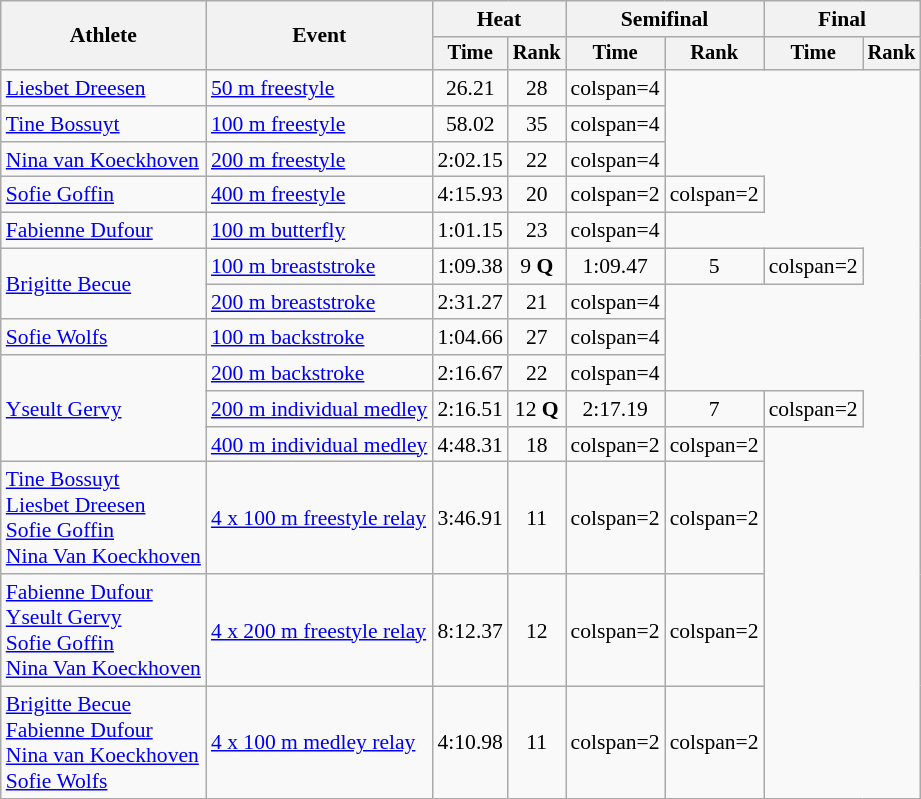<table class=wikitable style="font-size:90%; text-align:center">
<tr>
<th rowspan=2>Athlete</th>
<th rowspan=2>Event</th>
<th colspan=2>Heat</th>
<th colspan=2>Semifinal</th>
<th colspan=2>Final</th>
</tr>
<tr style=font-size:95%>
<th>Time</th>
<th>Rank</th>
<th>Time</th>
<th>Rank</th>
<th>Time</th>
<th>Rank</th>
</tr>
<tr>
<td align=left><a href='#'>Liesbet Dreesen</a></td>
<td align=left><a href='#'>50 m freestyle</a></td>
<td>26.21</td>
<td>28</td>
<td>colspan=4 </td>
</tr>
<tr>
<td align=left><a href='#'>Tine Bossuyt</a></td>
<td align=left><a href='#'>100 m freestyle</a></td>
<td>58.02</td>
<td>35</td>
<td>colspan=4 </td>
</tr>
<tr>
<td align=left><a href='#'>Nina van Koeckhoven</a></td>
<td align=left><a href='#'>200 m freestyle</a></td>
<td>2:02.15</td>
<td>22</td>
<td>colspan=4 </td>
</tr>
<tr>
<td align=left><a href='#'>Sofie Goffin</a></td>
<td align=left><a href='#'>400 m freestyle</a></td>
<td>4:15.93</td>
<td>20</td>
<td>colspan=2 </td>
<td>colspan=2 </td>
</tr>
<tr>
<td align=left><a href='#'>Fabienne Dufour</a></td>
<td align=left><a href='#'>100 m butterfly</a></td>
<td>1:01.15</td>
<td>23</td>
<td>colspan=4 </td>
</tr>
<tr>
<td align=left rowspan=2><a href='#'>Brigitte Becue</a></td>
<td align=left><a href='#'>100 m breaststroke</a></td>
<td>1:09.38</td>
<td>9 <strong>Q</strong></td>
<td>1:09.47</td>
<td>5</td>
<td>colspan=2 </td>
</tr>
<tr>
<td align=left><a href='#'>200 m breaststroke</a></td>
<td>2:31.27</td>
<td>21</td>
<td>colspan=4 </td>
</tr>
<tr>
<td align=left><a href='#'>Sofie Wolfs</a></td>
<td align=left><a href='#'>100 m backstroke</a></td>
<td>1:04.66</td>
<td>27</td>
<td>colspan=4 </td>
</tr>
<tr>
<td align=left rowspan=3><a href='#'>Yseult Gervy</a></td>
<td align=left><a href='#'>200 m backstroke</a></td>
<td>2:16.67</td>
<td>22</td>
<td>colspan=4 </td>
</tr>
<tr>
<td align=left><a href='#'>200 m individual medley</a></td>
<td>2:16.51</td>
<td>12 <strong>Q</strong></td>
<td>2:17.19</td>
<td>7</td>
<td>colspan=2 </td>
</tr>
<tr>
<td align=left><a href='#'>400 m individual medley</a></td>
<td>4:48.31</td>
<td>18</td>
<td>colspan=2 </td>
<td>colspan=2 </td>
</tr>
<tr>
<td align=left><a href='#'>Tine Bossuyt</a><br><a href='#'>Liesbet Dreesen</a><br><a href='#'>Sofie Goffin</a><br><a href='#'>Nina Van Koeckhoven</a></td>
<td align=left><a href='#'>4 x 100 m freestyle relay</a></td>
<td>3:46.91</td>
<td>11</td>
<td>colspan=2 </td>
<td>colspan=2 </td>
</tr>
<tr>
<td align=left><a href='#'>Fabienne Dufour</a><br><a href='#'>Yseult Gervy</a><br><a href='#'>Sofie Goffin</a><br><a href='#'>Nina Van Koeckhoven</a></td>
<td align=left><a href='#'>4 x 200 m freestyle relay</a></td>
<td>8:12.37</td>
<td>12</td>
<td>colspan=2 </td>
<td>colspan=2 </td>
</tr>
<tr>
<td align=left><a href='#'>Brigitte Becue</a><br> <a href='#'>Fabienne Dufour</a><br> <a href='#'>Nina van Koeckhoven</a><br> <a href='#'>Sofie Wolfs</a></td>
<td align=left><a href='#'>4 x 100 m medley relay</a></td>
<td>4:10.98</td>
<td>11</td>
<td>colspan=2 </td>
<td>colspan=2 </td>
</tr>
</table>
